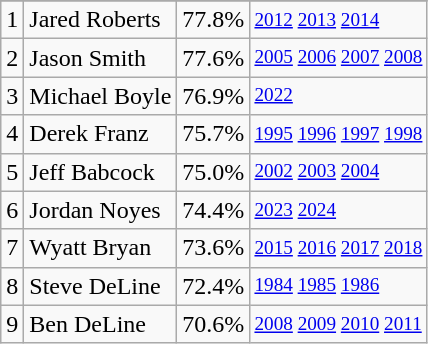<table class="wikitable">
<tr>
</tr>
<tr>
<td>1</td>
<td>Jared Roberts</td>
<td><abbr>77.8%</abbr></td>
<td style="font-size:80%;"><a href='#'>2012</a> <a href='#'>2013</a> <a href='#'>2014</a></td>
</tr>
<tr>
<td>2</td>
<td>Jason Smith</td>
<td><abbr>77.6%</abbr></td>
<td style="font-size:80%;"><a href='#'>2005</a> <a href='#'>2006</a> <a href='#'>2007</a> <a href='#'>2008</a></td>
</tr>
<tr>
<td>3</td>
<td>Michael Boyle</td>
<td><abbr>76.9%</abbr></td>
<td style="font-size:80%;"><a href='#'>2022</a></td>
</tr>
<tr>
<td>4</td>
<td>Derek Franz</td>
<td><abbr>75.7%</abbr></td>
<td style="font-size:80%;"><a href='#'>1995</a> <a href='#'>1996</a> <a href='#'>1997</a> <a href='#'>1998</a></td>
</tr>
<tr>
<td>5</td>
<td>Jeff Babcock</td>
<td><abbr>75.0%</abbr></td>
<td style="font-size:80%;"><a href='#'>2002</a> <a href='#'>2003</a> <a href='#'>2004</a></td>
</tr>
<tr>
<td>6</td>
<td>Jordan Noyes</td>
<td><abbr>74.4%</abbr></td>
<td style="font-size:80%;"><a href='#'>2023</a> <a href='#'>2024</a></td>
</tr>
<tr>
<td>7</td>
<td>Wyatt Bryan</td>
<td><abbr>73.6%</abbr></td>
<td style="font-size:80%;"><a href='#'>2015</a> <a href='#'>2016</a> <a href='#'>2017</a> <a href='#'>2018</a></td>
</tr>
<tr>
<td>8</td>
<td>Steve DeLine</td>
<td><abbr>72.4%</abbr></td>
<td style="font-size:80%;"><a href='#'>1984</a> <a href='#'>1985</a> <a href='#'>1986</a></td>
</tr>
<tr>
<td>9</td>
<td>Ben DeLine</td>
<td><abbr>70.6%</abbr></td>
<td style="font-size:80%;"><a href='#'>2008</a> <a href='#'>2009</a> <a href='#'>2010</a> <a href='#'>2011</a></td>
</tr>
</table>
